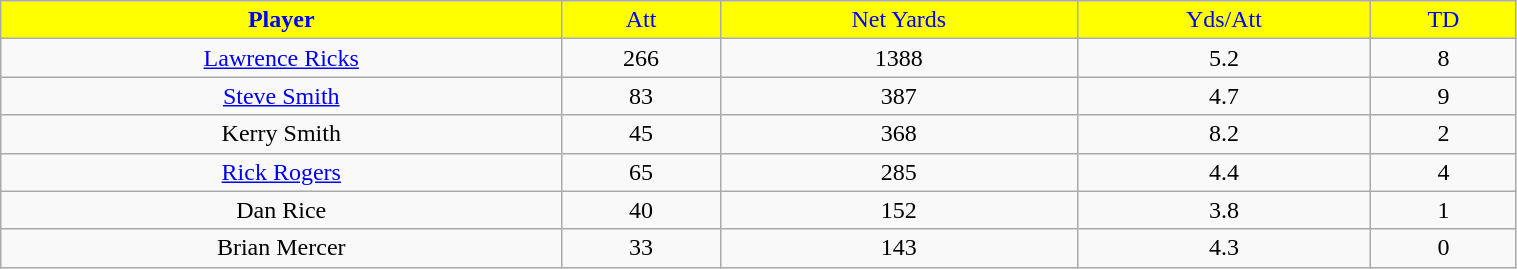<table class="wikitable" width="80%">
<tr align="center"  style="background:yellow;color:blue;">
<td><strong>Player</strong></td>
<td>Att</td>
<td>Net Yards</td>
<td>Yds/Att</td>
<td>TD</td>
</tr>
<tr align="center" bgcolor="">
<td><a href='#'>Lawrence Ricks</a></td>
<td>266</td>
<td>1388</td>
<td>5.2</td>
<td>8</td>
</tr>
<tr align="center" bgcolor="">
<td><a href='#'>Steve Smith</a></td>
<td>83</td>
<td>387</td>
<td>4.7</td>
<td>9</td>
</tr>
<tr align="center" bgcolor="">
<td>Kerry Smith</td>
<td>45</td>
<td>368</td>
<td>8.2</td>
<td>2</td>
</tr>
<tr align="center" bgcolor="">
<td><a href='#'>Rick Rogers</a></td>
<td>65</td>
<td>285</td>
<td>4.4</td>
<td>4</td>
</tr>
<tr align="center" bgcolor="">
<td>Dan Rice</td>
<td>40</td>
<td>152</td>
<td>3.8</td>
<td>1</td>
</tr>
<tr align="center" bgcolor="">
<td>Brian Mercer</td>
<td>33</td>
<td>143</td>
<td>4.3</td>
<td>0</td>
</tr>
</table>
